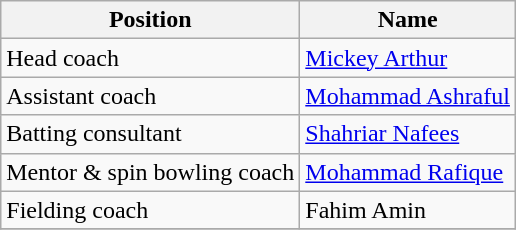<table class="wikitable">
<tr>
<th>Position</th>
<th>Name</th>
</tr>
<tr>
<td>Head coach</td>
<td><a href='#'>Mickey Arthur</a></td>
</tr>
<tr>
<td>Assistant coach</td>
<td><a href='#'>Mohammad Ashraful</a></td>
</tr>
<tr>
<td>Batting consultant</td>
<td><a href='#'>Shahriar Nafees</a></td>
</tr>
<tr>
<td>Mentor & spin bowling coach</td>
<td><a href='#'>Mohammad Rafique</a></td>
</tr>
<tr>
<td>Fielding coach</td>
<td>Fahim Amin</td>
</tr>
<tr>
</tr>
</table>
